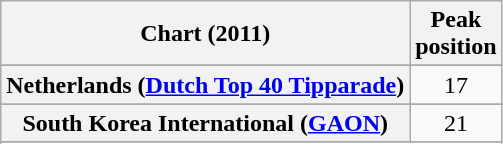<table class="wikitable sortable plainrowheaders" style="text-align:center">
<tr>
<th scope="col">Chart (2011)</th>
<th scope="col">Peak<br>position</th>
</tr>
<tr>
</tr>
<tr>
</tr>
<tr>
</tr>
<tr>
</tr>
<tr>
</tr>
<tr>
</tr>
<tr>
</tr>
<tr>
</tr>
<tr>
</tr>
<tr>
<th scope="row">Netherlands (<a href='#'>Dutch Top 40 Tipparade</a>)</th>
<td>17</td>
</tr>
<tr>
</tr>
<tr>
</tr>
<tr>
</tr>
<tr>
</tr>
<tr>
<th scope="row">South Korea International (<a href='#'>GAON</a>)</th>
<td>21</td>
</tr>
<tr>
</tr>
<tr>
</tr>
<tr>
</tr>
<tr>
</tr>
</table>
